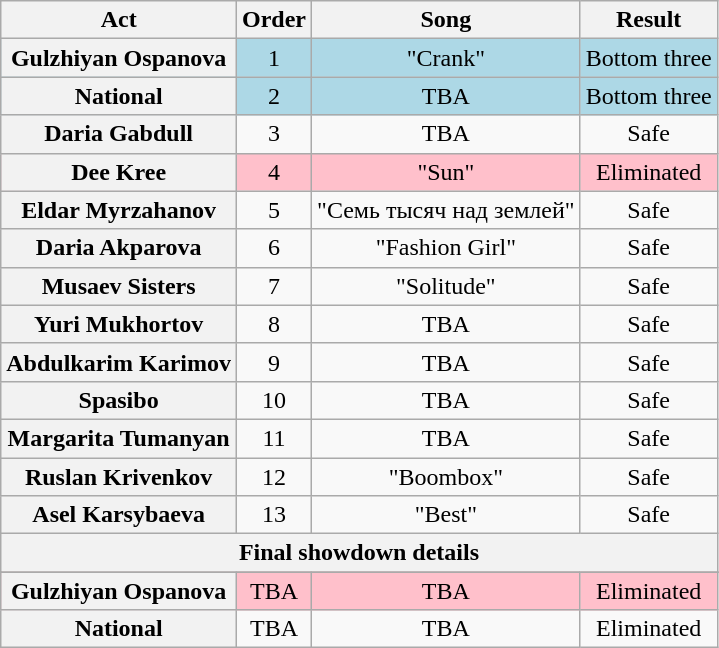<table class="wikitable plainrowheaders" style="text-align:center;">
<tr>
<th scope="col">Act</th>
<th scope="col">Order</th>
<th scope="col">Song</th>
<th scope="col">Result</th>
</tr>
<tr align=center align=center bgcolor="lightblue">
<th scope="row">Gulzhiyan Ospanova</th>
<td align="center">1</td>
<td>"Crank"</td>
<td>Bottom three</td>
</tr>
<tr align=center align=center bgcolor="lightblue">
<th scope="row">National</th>
<td align="center">2</td>
<td>TBA</td>
<td>Bottom three</td>
</tr>
<tr align=center>
<th scope="row">Daria Gabdull</th>
<td align="center">3</td>
<td>TBA</td>
<td>Safe</td>
</tr>
<tr align=center bgcolor="pink">
<th scope="row">Dee Kree</th>
<td align="center">4</td>
<td>"Sun"</td>
<td>Eliminated</td>
</tr>
<tr align=center>
<th scope="row">Eldar Myrzahanov</th>
<td align="center">5</td>
<td>"Семь тысяч над землей"</td>
<td>Safe</td>
</tr>
<tr align=center>
<th scope="row">Daria Akparova</th>
<td align="center">6</td>
<td>"Fashion Girl"</td>
<td>Safe</td>
</tr>
<tr align=center>
<th scope="row">Musaev Sisters</th>
<td align="center">7</td>
<td>"Solitude"</td>
<td>Safe</td>
</tr>
<tr align=center>
<th scope="row">Yuri Mukhortov</th>
<td align="center">8</td>
<td>TBA</td>
<td>Safe</td>
</tr>
<tr align=center>
<th scope="row">Abdulkarim Karimov</th>
<td align="center">9</td>
<td>TBA</td>
<td>Safe</td>
</tr>
<tr>
<th scope="row">Spasibo</th>
<td align="center">10</td>
<td>TBA</td>
<td>Safe</td>
</tr>
<tr align=center>
<th scope="row">Margarita Tumanyan</th>
<td align="center">11</td>
<td>TBA</td>
<td>Safe</td>
</tr>
<tr align=center>
<th scope="row">Ruslan Krivenkov</th>
<td align="center">12</td>
<td>"Boombox"</td>
<td>Safe</td>
</tr>
<tr align=center>
<th scope="row">Asel Karsybaeva</th>
<td align="center">13</td>
<td>"Best"</td>
<td>Safe</td>
</tr>
<tr>
<th colspan="4">Final showdown details</th>
</tr>
<tr>
</tr>
<tr align=center bgcolor="pink">
<th scope="row">Gulzhiyan Ospanova</th>
<td align="center">TBA</td>
<td>TBA</td>
<td>Eliminated</td>
</tr>
<tr align=center>
<th scope="row">National</th>
<td align="center">TBA</td>
<td>TBA</td>
<td>Eliminated</td>
</tr>
</table>
